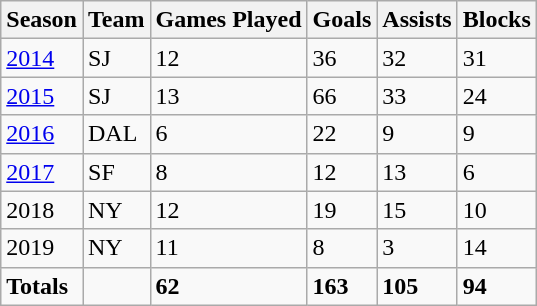<table class="wikitable">
<tr>
<th>Season</th>
<th>Team</th>
<th>Games Played</th>
<th>Goals</th>
<th>Assists</th>
<th>Blocks</th>
</tr>
<tr>
<td><a href='#'>2014</a></td>
<td>SJ</td>
<td>12</td>
<td>36</td>
<td>32</td>
<td>31</td>
</tr>
<tr>
<td><a href='#'>2015</a></td>
<td>SJ</td>
<td>13</td>
<td>66</td>
<td>33</td>
<td>24</td>
</tr>
<tr>
<td><a href='#'>2016</a></td>
<td>DAL</td>
<td>6</td>
<td>22</td>
<td>9</td>
<td>9</td>
</tr>
<tr>
<td><a href='#'>2017</a></td>
<td>SF</td>
<td>8</td>
<td>12</td>
<td>13</td>
<td>6</td>
</tr>
<tr>
<td>2018</td>
<td>NY</td>
<td>12</td>
<td>19</td>
<td>15</td>
<td>10</td>
</tr>
<tr>
<td>2019</td>
<td>NY</td>
<td>11</td>
<td>8</td>
<td>3</td>
<td>14</td>
</tr>
<tr>
<td><strong>Totals</strong></td>
<td></td>
<td><strong>62</strong></td>
<td><strong>163</strong></td>
<td><strong>105</strong></td>
<td><strong>94</strong></td>
</tr>
</table>
